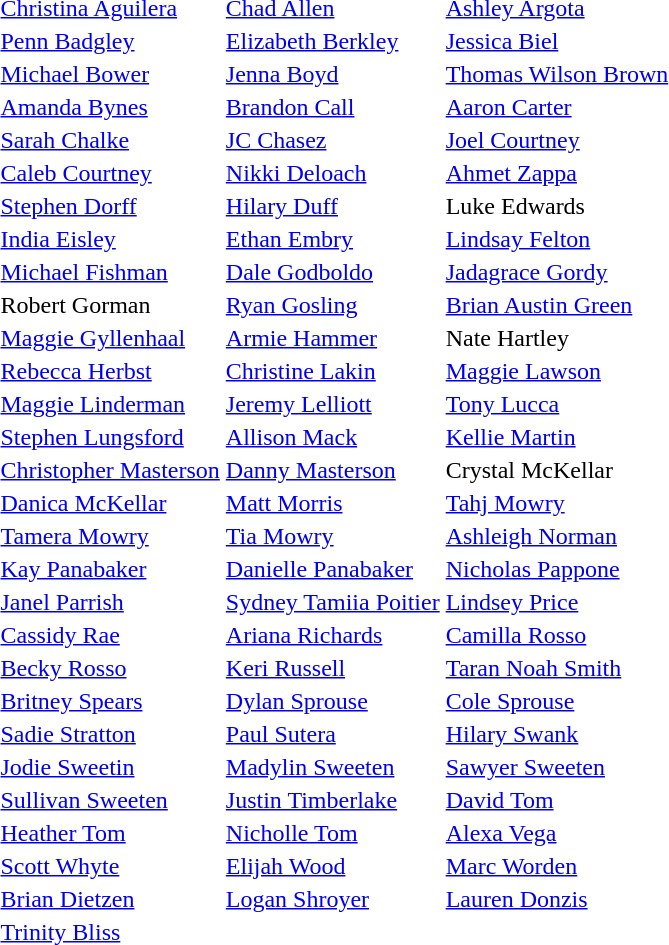<table class||"wikitable">
<tr>
<td><a href='#'>Christina Aguilera</a></td>
<td><a href='#'>Chad Allen</a></td>
<td><a href='#'>Ashley Argota</a></td>
</tr>
<tr>
<td><a href='#'>Penn Badgley</a></td>
<td><a href='#'>Elizabeth Berkley</a></td>
<td><a href='#'>Jessica Biel</a></td>
</tr>
<tr>
<td><a href='#'>Michael Bower</a></td>
<td><a href='#'>Jenna Boyd</a></td>
<td><a href='#'>Thomas Wilson Brown</a></td>
</tr>
<tr>
<td><a href='#'>Amanda Bynes</a></td>
<td><a href='#'>Brandon Call</a></td>
<td><a href='#'>Aaron Carter</a></td>
</tr>
<tr>
<td><a href='#'>Sarah Chalke</a></td>
<td><a href='#'>JC Chasez</a></td>
<td><a href='#'>Joel Courtney</a></td>
</tr>
<tr>
<td><a href='#'>Caleb Courtney</a></td>
<td><a href='#'>Nikki Deloach</a></td>
<td><a href='#'>Ahmet Zappa</a></td>
</tr>
<tr>
<td><a href='#'>Stephen Dorff</a></td>
<td><a href='#'>Hilary Duff</a></td>
<td>Luke Edwards</td>
</tr>
<tr>
<td><a href='#'>India Eisley</a></td>
<td><a href='#'>Ethan Embry</a></td>
<td><a href='#'>Lindsay Felton</a></td>
</tr>
<tr>
<td><a href='#'>Michael Fishman</a></td>
<td><a href='#'>Dale Godboldo</a></td>
<td><a href='#'>Jadagrace Gordy</a></td>
</tr>
<tr>
<td>Robert Gorman</td>
<td><a href='#'>Ryan Gosling</a></td>
<td><a href='#'>Brian Austin Green</a></td>
</tr>
<tr>
<td><a href='#'>Maggie Gyllenhaal</a></td>
<td><a href='#'>Armie Hammer</a></td>
<td>Nate Hartley</td>
</tr>
<tr Logan Shroyer-]>
<td><a href='#'>Rebecca Herbst</a></td>
<td><a href='#'>Christine Lakin</a></td>
<td><a href='#'>Maggie Lawson</a></td>
</tr>
<tr>
<td><a href='#'>Maggie Linderman</a></td>
<td><a href='#'>Jeremy Lelliott</a></td>
<td><a href='#'>Tony Lucca</a></td>
</tr>
<tr>
<td><a href='#'>Stephen Lungsford</a></td>
<td><a href='#'>Allison Mack</a></td>
<td><a href='#'>Kellie Martin</a></td>
</tr>
<tr>
<td><a href='#'>Christopher Masterson</a></td>
<td><a href='#'>Danny Masterson</a></td>
<td>Crystal McKellar</td>
</tr>
<tr>
<td><a href='#'>Danica McKellar</a></td>
<td><a href='#'>Matt Morris</a></td>
<td><a href='#'>Tahj Mowry</a></td>
</tr>
<tr>
<td><a href='#'>Tamera Mowry</a></td>
<td><a href='#'>Tia Mowry</a></td>
<td><a href='#'>Ashleigh Norman</a></td>
</tr>
<tr>
<td><a href='#'>Kay Panabaker</a></td>
<td><a href='#'>Danielle Panabaker</a></td>
<td><a href='#'>Nicholas Pappone</a></td>
</tr>
<tr>
<td><a href='#'>Janel Parrish</a></td>
<td><a href='#'>Sydney Tamiia Poitier</a></td>
<td><a href='#'>Lindsey Price</a></td>
</tr>
<tr>
<td><a href='#'>Cassidy Rae</a></td>
<td><a href='#'>Ariana Richards</a></td>
<td><a href='#'>Camilla Rosso</a></td>
</tr>
<tr>
<td><a href='#'>Becky Rosso</a></td>
<td><a href='#'>Keri Russell</a></td>
<td><a href='#'>Taran Noah Smith</a></td>
</tr>
<tr>
<td><a href='#'>Britney Spears</a></td>
<td><a href='#'>Dylan Sprouse</a></td>
<td><a href='#'>Cole Sprouse</a></td>
</tr>
<tr>
<td><a href='#'>Sadie Stratton</a></td>
<td><a href='#'>Paul Sutera</a></td>
<td><a href='#'>Hilary Swank</a></td>
</tr>
<tr>
<td><a href='#'>Jodie Sweetin</a></td>
<td><a href='#'>Madylin Sweeten</a></td>
<td><a href='#'>Sawyer Sweeten</a></td>
</tr>
<tr>
<td><a href='#'>Sullivan Sweeten</a></td>
<td><a href='#'>Justin Timberlake</a></td>
<td><a href='#'>David Tom</a></td>
</tr>
<tr>
<td><a href='#'>Heather Tom</a></td>
<td><a href='#'>Nicholle Tom</a></td>
<td><a href='#'>Alexa Vega</a></td>
</tr>
<tr>
<td><a href='#'>Scott Whyte</a></td>
<td><a href='#'>Elijah Wood</a></td>
<td><a href='#'>Marc Worden</a></td>
</tr>
<tr>
<td><a href='#'>Brian Dietzen</a></td>
<td><a href='#'>Logan Shroyer</a></td>
<td><a href='#'>Lauren Donzis</a></td>
</tr>
<tr>
<td><a href='#'>Trinity Bliss</a></td>
<td></td>
</tr>
</table>
